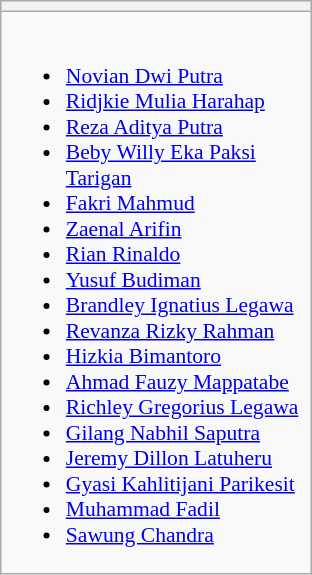<table class="wikitable" style="font-size:90%">
<tr>
<th width=200></th>
</tr>
<tr>
<td valign=top><br><ul><li><a href='#'>Novian Dwi Putra</a></li><li><a href='#'>Ridjkie Mulia Harahap</a></li><li><a href='#'>Reza Aditya Putra</a></li><li><a href='#'>Beby Willy Eka Paksi Tarigan</a></li><li><a href='#'>Fakri Mahmud</a></li><li><a href='#'>Zaenal Arifin</a></li><li><a href='#'>Rian Rinaldo</a></li><li><a href='#'>Yusuf Budiman</a></li><li><a href='#'>Brandley Ignatius Legawa</a></li><li><a href='#'>Revanza Rizky Rahman</a></li><li><a href='#'>Hizkia Bimantoro</a></li><li><a href='#'>Ahmad Fauzy Mappatabe</a></li><li><a href='#'>Richley Gregorius Legawa</a></li><li><a href='#'>Gilang Nabhil Saputra</a></li><li><a href='#'>Jeremy Dillon Latuheru</a></li><li><a href='#'>Gyasi Kahlitijani Parikesit</a></li><li><a href='#'>Muhammad Fadil</a></li><li><a href='#'>Sawung Chandra</a></li></ul></td>
</tr>
</table>
